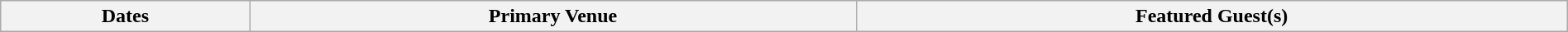<table class="wikitable" width="100%">
<tr>
<th scope=col>Dates</th>
<th scope=col>Primary Venue</th>
<th scope=col>Featured Guest(s)<br>




</th>
</tr>
</table>
